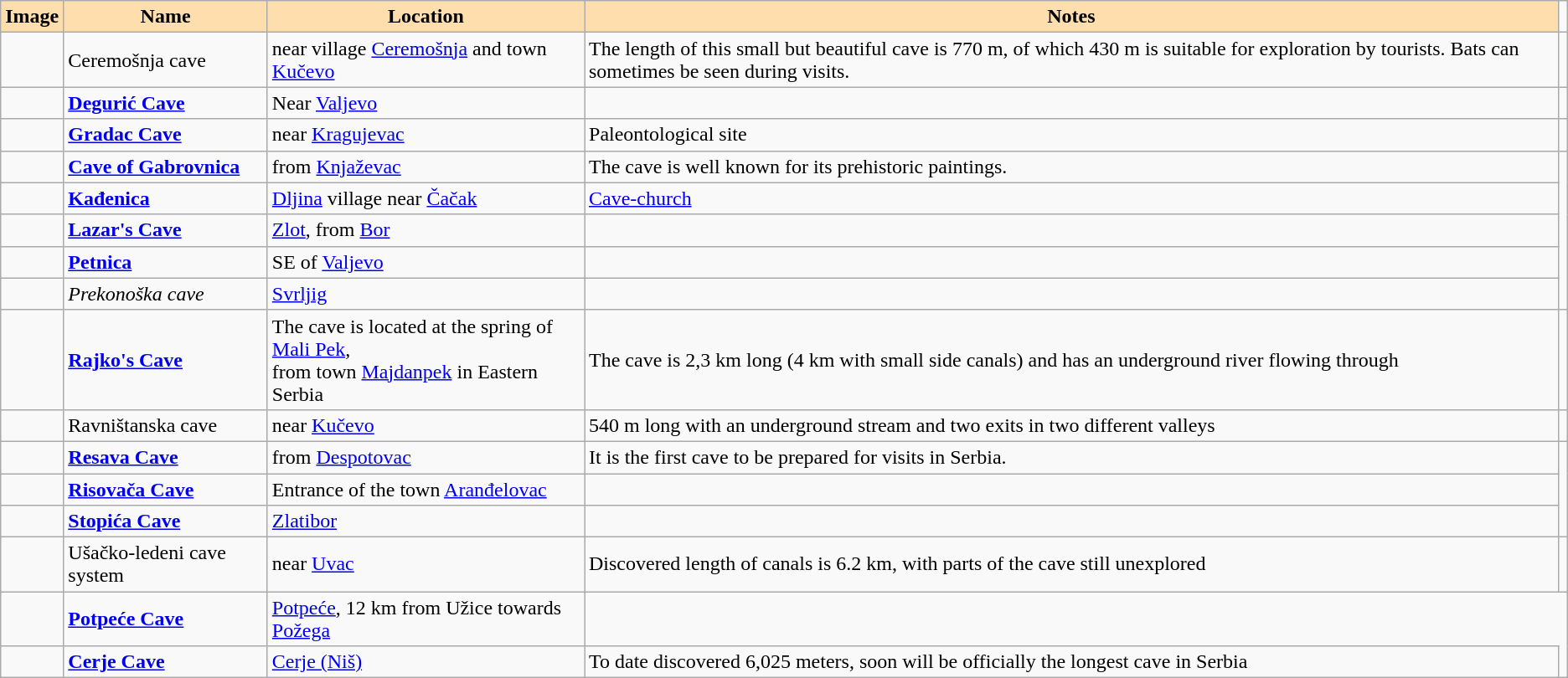<table class="wikitable">
<tr>
<th style=background:#FFDEAD;><strong>Image</strong></th>
<th style=background:#FFDEAD;><strong>Name</strong></th>
<th style=background:#FFDEAD;><strong>Location</strong></th>
<th style=background:#FFDEAD;><strong>Notes</strong></th>
</tr>
<tr>
<td></td>
<td>Ceremošnja cave</td>
<td>near village <a href='#'>Ceremošnja</a> and town <a href='#'>Kučevo</a></td>
<td>The length of this small but beautiful cave is 770 m, of which 430 m is suitable for exploration by tourists. Bats can sometimes be seen during visits.</td>
<td></td>
</tr>
<tr>
<td></td>
<td><strong><a href='#'>Degurić Cave</a></strong></td>
<td>Near <a href='#'>Valjevo</a></td>
<td></td>
</tr>
<tr>
<td></td>
<td><strong><a href='#'>Gradac Cave</a></strong></td>
<td>near <a href='#'>Kragujevac</a></td>
<td>Paleontological site</td>
<td></td>
</tr>
<tr>
<td></td>
<td><strong><a href='#'>Cave of Gabrovnica</a></strong></td>
<td> from <a href='#'>Knjaževac</a></td>
<td>The cave is well known for its prehistoric paintings.</td>
</tr>
<tr>
<td></td>
<td><strong><a href='#'>Kađenica</a></strong></td>
<td><a href='#'>Dljina</a> village near <a href='#'>Čačak</a></td>
<td><a href='#'>Cave-church</a></td>
</tr>
<tr>
<td></td>
<td><strong><a href='#'>Lazar's Cave</a></strong></td>
<td><a href='#'>Zlot</a>,  from <a href='#'>Bor</a></td>
<td></td>
</tr>
<tr>
<td></td>
<td><strong><a href='#'>Petnica</a></strong></td>
<td> SE of <a href='#'>Valjevo</a></td>
<td></td>
</tr>
<tr>
<td></td>
<td><em>Prekonoška cave</em></td>
<td><a href='#'>Svrljig</a></td>
<td></td>
</tr>
<tr>
<td></td>
<td><strong><a href='#'>Rajko's Cave</a></strong></td>
<td>The cave is located at the spring of <a href='#'>Mali Pek</a>, <br> from town <a href='#'>Majdanpek</a> in Eastern Serbia</td>
<td>The cave is 2,3 km long (4 km with small side canals) and has an underground river flowing through</td>
<td></td>
</tr>
<tr>
<td></td>
<td>Ravništanska cave</td>
<td>near <a href='#'>Kučevo</a></td>
<td>540 m long with an underground stream and two exits in two different valleys</td>
<td></td>
</tr>
<tr>
<td></td>
<td><strong><a href='#'>Resava Cave</a></strong></td>
<td> from <a href='#'>Despotovac</a></td>
<td>It is the first cave to be prepared for visits in Serbia.</td>
</tr>
<tr>
<td></td>
<td><strong><a href='#'>Risovača Cave</a></strong></td>
<td>Entrance of the town <a href='#'>Aranđelovac</a></td>
<td></td>
</tr>
<tr>
<td></td>
<td><strong><a href='#'>Stopića Cave</a></strong></td>
<td><a href='#'>Zlatibor</a></td>
<td></td>
</tr>
<tr>
<td></td>
<td>Ušačko-ledeni cave system</td>
<td>near <a href='#'>Uvac</a></td>
<td>Discovered length of canals is 6.2 km, with parts of the cave still unexplored</td>
<td></td>
</tr>
<tr>
<td></td>
<td><strong><a href='#'>Potpeće Cave</a></strong></td>
<td><a href='#'>Potpeće</a>, 12 km from Užice towards <a href='#'>Požega</a></td>
</tr>
<tr>
<td></td>
<td><strong><a href='#'>Cerje Cave</a></strong></td>
<td><a href='#'>Cerje (Niš)</a></td>
<td>To date discovered 6,025 meters, soon will be officially the longest cave in Serbia</td>
</tr>
</table>
